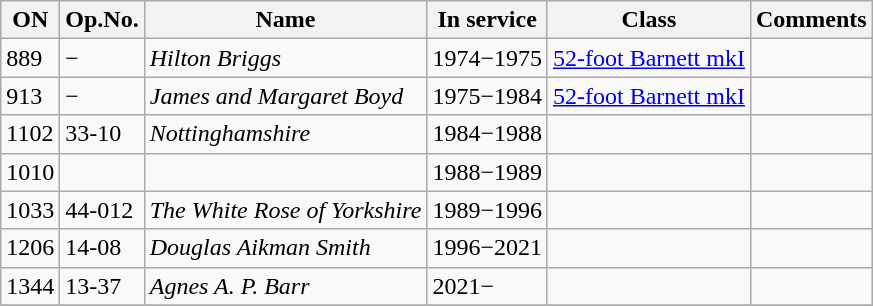<table class="wikitable">
<tr>
<th>ON</th>
<th>Op.No.</th>
<th>Name</th>
<th>In service</th>
<th>Class</th>
<th>Comments</th>
</tr>
<tr>
<td>889</td>
<td>−</td>
<td><em>Hilton Briggs</em></td>
<td>1974−1975</td>
<td><a href='#'>52-foot Barnett mkI</a></td>
<td></td>
</tr>
<tr>
<td>913</td>
<td>−</td>
<td><em>James and Margaret Boyd</em></td>
<td>1975−1984</td>
<td><a href='#'>52-foot Barnett mkI</a></td>
<td></td>
</tr>
<tr>
<td>1102</td>
<td>33-10</td>
<td><em>Nottinghamshire</em></td>
<td>1984−1988</td>
<td></td>
<td></td>
</tr>
<tr>
<td>1010</td>
<td></td>
<td></td>
<td>1988−1989</td>
<td></td>
<td></td>
</tr>
<tr>
<td>1033</td>
<td>44-012</td>
<td><em>The White Rose of Yorkshire</em></td>
<td>1989−1996</td>
<td></td>
<td></td>
</tr>
<tr>
<td>1206</td>
<td>14-08</td>
<td><em>Douglas Aikman Smith</em></td>
<td>1996−2021</td>
<td></td>
<td></td>
</tr>
<tr>
<td>1344</td>
<td>13-37</td>
<td><em>Agnes A. P. Barr</em></td>
<td>2021−</td>
<td></td>
<td></td>
</tr>
<tr>
</tr>
</table>
